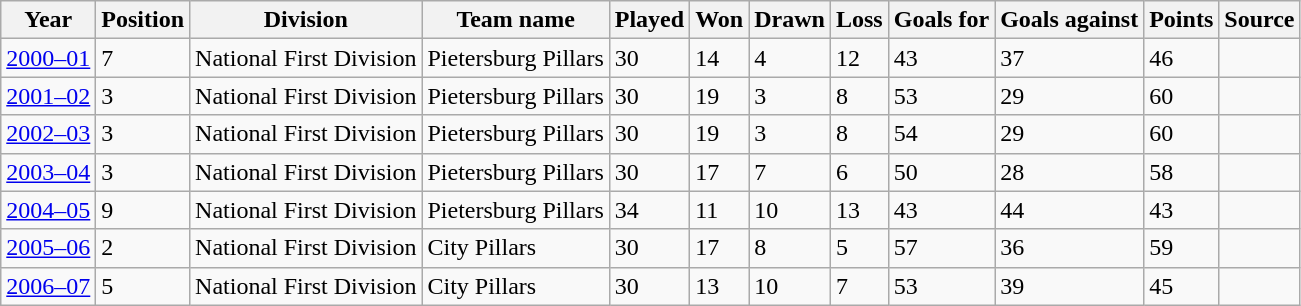<table class="wikitable">
<tr>
<th>Year</th>
<th>Position</th>
<th>Division</th>
<th>Team name</th>
<th>Played</th>
<th>Won</th>
<th>Drawn</th>
<th>Loss</th>
<th>Goals for</th>
<th>Goals against</th>
<th>Points</th>
<th>Source</th>
</tr>
<tr>
<td><a href='#'>2000–01</a></td>
<td>7</td>
<td>National First Division</td>
<td>Pietersburg Pillars</td>
<td>30</td>
<td>14</td>
<td>4</td>
<td>12</td>
<td>43</td>
<td>37</td>
<td>46</td>
<td></td>
</tr>
<tr>
<td><a href='#'>2001–02</a></td>
<td>3</td>
<td>National First Division</td>
<td>Pietersburg Pillars</td>
<td>30</td>
<td>19</td>
<td>3</td>
<td>8</td>
<td>53</td>
<td>29</td>
<td>60</td>
<td></td>
</tr>
<tr>
<td><a href='#'>2002–03</a></td>
<td>3</td>
<td>National First Division</td>
<td>Pietersburg Pillars</td>
<td>30</td>
<td>19</td>
<td>3</td>
<td>8</td>
<td>54</td>
<td>29</td>
<td>60</td>
<td></td>
</tr>
<tr>
<td><a href='#'>2003–04</a></td>
<td>3</td>
<td>National First Division</td>
<td>Pietersburg Pillars</td>
<td>30</td>
<td>17</td>
<td>7</td>
<td>6</td>
<td>50</td>
<td>28</td>
<td>58</td>
<td></td>
</tr>
<tr>
<td><a href='#'>2004–05</a></td>
<td>9</td>
<td>National First Division</td>
<td>Pietersburg Pillars</td>
<td>34</td>
<td>11</td>
<td>10</td>
<td>13</td>
<td>43</td>
<td>44</td>
<td>43</td>
<td></td>
</tr>
<tr>
<td><a href='#'>2005–06</a></td>
<td>2</td>
<td>National First Division</td>
<td>City Pillars</td>
<td>30</td>
<td>17</td>
<td>8</td>
<td>5</td>
<td>57</td>
<td>36</td>
<td>59</td>
<td></td>
</tr>
<tr>
<td><a href='#'>2006–07</a></td>
<td>5</td>
<td>National First Division</td>
<td>City Pillars</td>
<td>30</td>
<td>13</td>
<td>10</td>
<td>7</td>
<td>53</td>
<td>39</td>
<td>45</td>
<td></td>
</tr>
</table>
